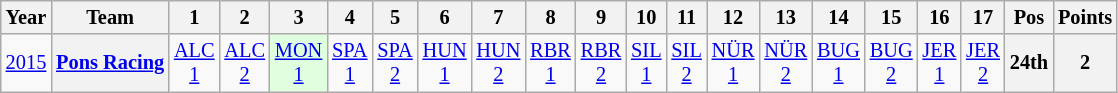<table class="wikitable" style="text-align:center; font-size:85%">
<tr>
<th>Year</th>
<th>Team</th>
<th>1</th>
<th>2</th>
<th>3</th>
<th>4</th>
<th>5</th>
<th>6</th>
<th>7</th>
<th>8</th>
<th>9</th>
<th>10</th>
<th>11</th>
<th>12</th>
<th>13</th>
<th>14</th>
<th>15</th>
<th>16</th>
<th>17</th>
<th>Pos</th>
<th>Points</th>
</tr>
<tr>
<td><a href='#'>2015</a></td>
<th nowrap><a href='#'>Pons Racing</a></th>
<td><a href='#'>ALC<br>1</a></td>
<td><a href='#'>ALC<br>2</a></td>
<td style="background:#DFFFDF;"><a href='#'>MON<br>1</a><br></td>
<td><a href='#'>SPA<br>1</a></td>
<td><a href='#'>SPA<br>2</a></td>
<td><a href='#'>HUN<br>1</a></td>
<td><a href='#'>HUN<br>2</a></td>
<td><a href='#'>RBR<br>1</a></td>
<td><a href='#'>RBR<br>2</a></td>
<td><a href='#'>SIL<br>1</a></td>
<td><a href='#'>SIL<br>2</a></td>
<td><a href='#'>NÜR<br>1</a></td>
<td><a href='#'>NÜR<br>2</a></td>
<td><a href='#'>BUG<br>1</a></td>
<td><a href='#'>BUG<br>2</a></td>
<td><a href='#'>JER<br>1</a></td>
<td><a href='#'>JER<br>2</a></td>
<th>24th</th>
<th>2</th>
</tr>
</table>
